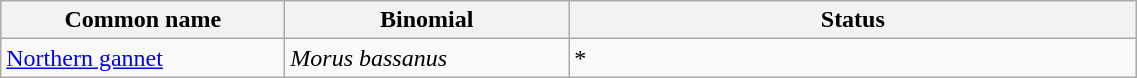<table width=60% class="wikitable">
<tr>
<th width=15%>Common name</th>
<th width=15%>Binomial</th>
<th width=30%>Status</th>
</tr>
<tr>
<td><a href='#'>Northern gannet</a></td>
<td><em>Morus bassanus</em></td>
<td>*</td>
</tr>
</table>
